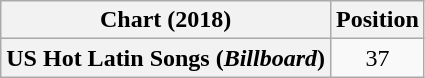<table class="wikitable plainrowheaders" style="text-align:center">
<tr>
<th scope="col">Chart (2018)</th>
<th scope="col">Position</th>
</tr>
<tr>
<th scope="row">US Hot Latin Songs (<em>Billboard</em>)</th>
<td>37</td>
</tr>
</table>
